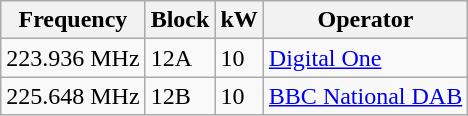<table class="wikitable sortable">
<tr>
<th>Frequency</th>
<th>Block</th>
<th>kW</th>
<th>Operator</th>
</tr>
<tr>
<td>223.936 MHz</td>
<td>12A</td>
<td>10</td>
<td><a href='#'>Digital One</a></td>
</tr>
<tr>
<td>225.648 MHz</td>
<td>12B</td>
<td>10</td>
<td><a href='#'>BBC National DAB</a></td>
</tr>
</table>
